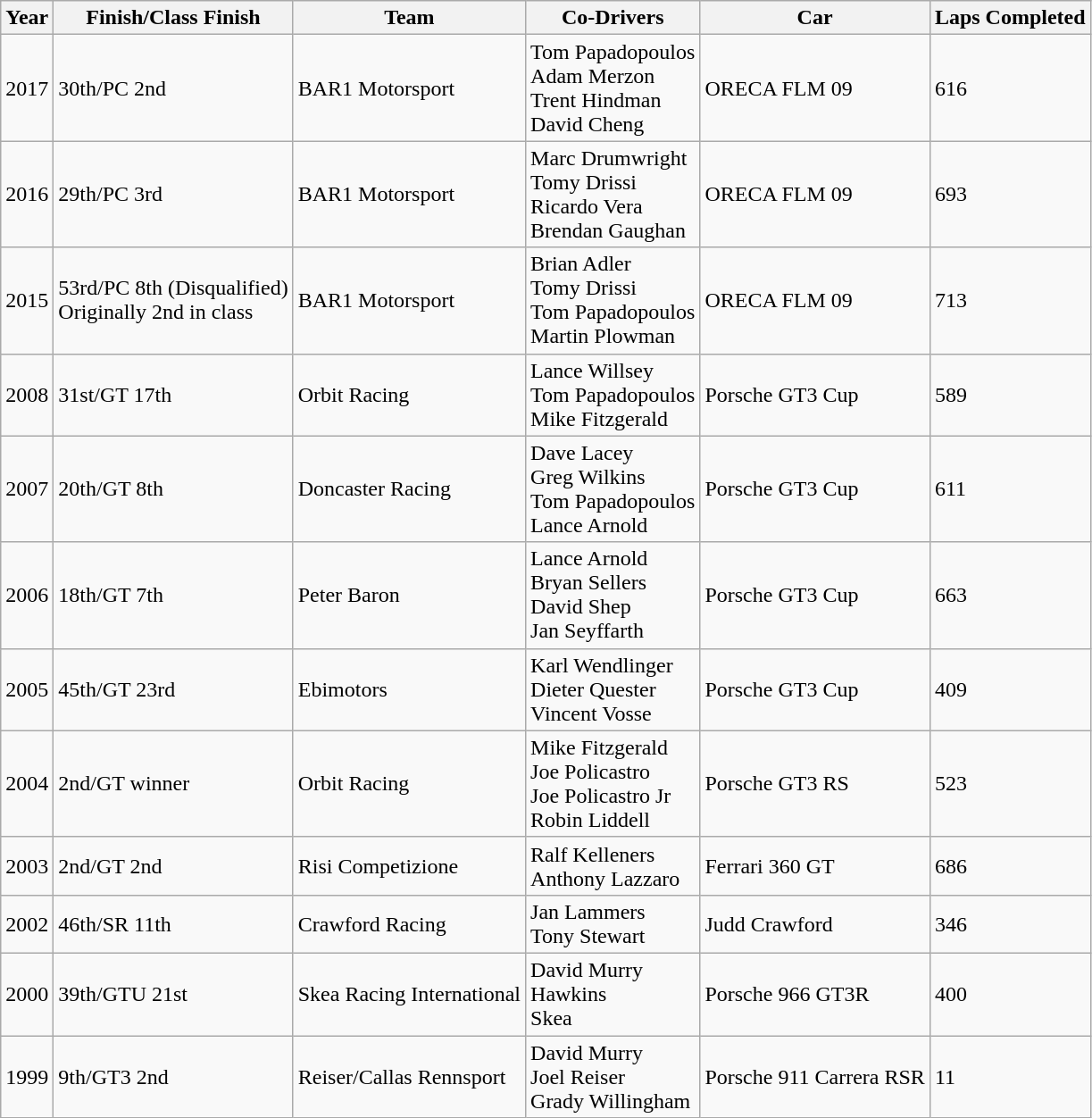<table class="wikitable sortable">
<tr>
<th>Year</th>
<th>Finish/Class Finish</th>
<th>Team</th>
<th>Co-Drivers</th>
<th>Car</th>
<th>Laps Completed</th>
</tr>
<tr>
<td>2017</td>
<td>30th/PC 2nd</td>
<td>BAR1 Motorsport</td>
<td>Tom Papadopoulos<br>Adam Merzon<br>Trent Hindman<br>David Cheng</td>
<td>ORECA FLM 09</td>
<td>616</td>
</tr>
<tr>
<td>2016</td>
<td>29th/PC 3rd</td>
<td>BAR1 Motorsport</td>
<td>Marc Drumwright<br>Tomy Drissi<br>Ricardo Vera<br>Brendan Gaughan</td>
<td>ORECA FLM 09</td>
<td>693</td>
</tr>
<tr>
<td>2015</td>
<td>53rd/PC 8th (Disqualified)<br>Originally 2nd in class</td>
<td>BAR1 Motorsport</td>
<td>Brian Adler<br>Tomy Drissi<br>Tom Papadopoulos<br>Martin Plowman</td>
<td>ORECA FLM 09</td>
<td>713</td>
</tr>
<tr>
<td>2008</td>
<td>31st/GT 17th</td>
<td>Orbit Racing</td>
<td>Lance Willsey<br>Tom Papadopoulos<br>Mike Fitzgerald</td>
<td>Porsche GT3 Cup</td>
<td>589</td>
</tr>
<tr>
<td>2007</td>
<td>20th/GT 8th</td>
<td>Doncaster Racing</td>
<td>Dave Lacey<br>Greg Wilkins<br>Tom Papadopoulos<br>Lance Arnold</td>
<td>Porsche GT3 Cup</td>
<td>611</td>
</tr>
<tr>
<td>2006</td>
<td>18th/GT 7th</td>
<td>Peter Baron</td>
<td>Lance Arnold<br>Bryan Sellers<br>David Shep<br>Jan Seyffarth</td>
<td>Porsche GT3 Cup</td>
<td>663</td>
</tr>
<tr>
<td>2005</td>
<td>45th/GT 23rd</td>
<td>Ebimotors</td>
<td>Karl Wendlinger<br>Dieter Quester<br>Vincent Vosse</td>
<td>Porsche GT3 Cup</td>
<td>409</td>
</tr>
<tr>
<td>2004</td>
<td>2nd/GT winner</td>
<td>Orbit Racing</td>
<td>Mike Fitzgerald<br>Joe Policastro<br>Joe Policastro Jr<br>Robin Liddell</td>
<td>Porsche GT3 RS</td>
<td>523</td>
</tr>
<tr>
<td>2003</td>
<td>2nd/GT 2nd</td>
<td>Risi Competizione</td>
<td>Ralf Kelleners<br>Anthony Lazzaro</td>
<td>Ferrari 360 GT</td>
<td>686</td>
</tr>
<tr>
<td>2002</td>
<td>46th/SR 11th</td>
<td>Crawford Racing</td>
<td>Jan Lammers<br>Tony Stewart</td>
<td>Judd Crawford</td>
<td>346</td>
</tr>
<tr>
<td>2000</td>
<td>39th/GTU 21st</td>
<td>Skea Racing International</td>
<td>David Murry<br>Hawkins<br>Skea</td>
<td>Porsche 966 GT3R</td>
<td>400</td>
</tr>
<tr>
<td>1999</td>
<td>9th/GT3 2nd</td>
<td>Reiser/Callas Rennsport</td>
<td>David Murry<br>Joel Reiser<br>Grady Willingham</td>
<td>Porsche 911 Carrera RSR</td>
<td>11</td>
</tr>
</table>
